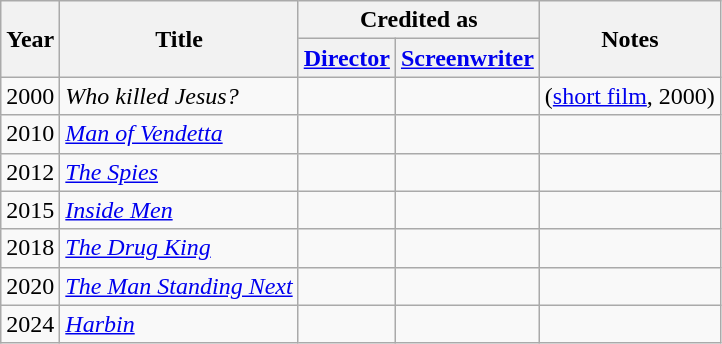<table class="wikitable sortable plainrowheaders">
<tr>
<th rowspan="2">Year</th>
<th rowspan="2">Title</th>
<th colspan="2">Credited as</th>
<th rowspan="2">Notes</th>
</tr>
<tr>
<th><a href='#'>Director</a></th>
<th><a href='#'>Screenwriter</a></th>
</tr>
<tr>
<td>2000</td>
<td><em>Who killed Jesus?</em></td>
<td></td>
<td></td>
<td>(<a href='#'>short film</a>, 2000)</td>
</tr>
<tr>
<td>2010</td>
<td><em><a href='#'>Man of Vendetta</a></em></td>
<td></td>
<td></td>
<td></td>
</tr>
<tr>
<td>2012</td>
<td><em><a href='#'>The Spies</a></em></td>
<td></td>
<td></td>
<td></td>
</tr>
<tr>
<td>2015</td>
<td><em><a href='#'>Inside Men</a></em></td>
<td></td>
<td></td>
<td></td>
</tr>
<tr>
<td>2018</td>
<td><em><a href='#'>The Drug King</a></em></td>
<td></td>
<td></td>
<td></td>
</tr>
<tr>
<td>2020</td>
<td><em><a href='#'>The Man Standing Next</a></em></td>
<td></td>
<td></td>
<td></td>
</tr>
<tr>
<td>2024</td>
<td><em><a href='#'>Harbin</a></em></td>
<td></td>
<td></td>
<td></td>
</tr>
</table>
